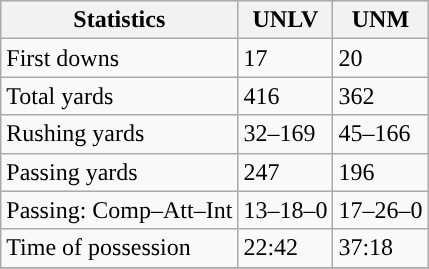<table class="wikitable" style="float: left;">
<tr>
<th>Statistics</th>
<th>UNLV</th>
<th>UNM</th>
</tr>
<tr>
<td>First downs</td>
<td>17</td>
<td>20</td>
</tr>
<tr>
<td>Total yards</td>
<td>416</td>
<td>362</td>
</tr>
<tr>
<td>Rushing yards</td>
<td>32–169</td>
<td>45–166</td>
</tr>
<tr>
<td>Passing yards</td>
<td>247</td>
<td>196</td>
</tr>
<tr>
<td>Passing: Comp–Att–Int</td>
<td>13–18–0</td>
<td>17–26–0</td>
</tr>
<tr>
<td>Time of possession</td>
<td>22:42</td>
<td>37:18</td>
</tr>
<tr>
</tr>
</table>
